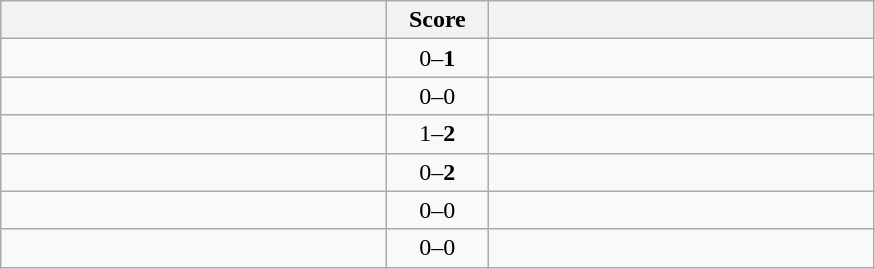<table class="wikitable" style="text-align: center; font-size:100% ">
<tr>
<th align="right" width="250"></th>
<th width="60">Score</th>
<th align="left" width="250"></th>
</tr>
<tr>
<td align=left></td>
<td align=center>0–<strong>1</strong></td>
<td align=left></td>
</tr>
<tr>
<td align=left></td>
<td align=center>0–0</td>
<td align=left></td>
</tr>
<tr>
<td align=left></td>
<td align=center>1–<strong>2</strong></td>
<td align=left></td>
</tr>
<tr>
<td align=left></td>
<td align=center>0–<strong>2</strong></td>
<td align=left></td>
</tr>
<tr>
<td align=left></td>
<td align=center>0–0</td>
<td align=left></td>
</tr>
<tr>
<td align=left></td>
<td align=center>0–0</td>
<td align=left></td>
</tr>
</table>
